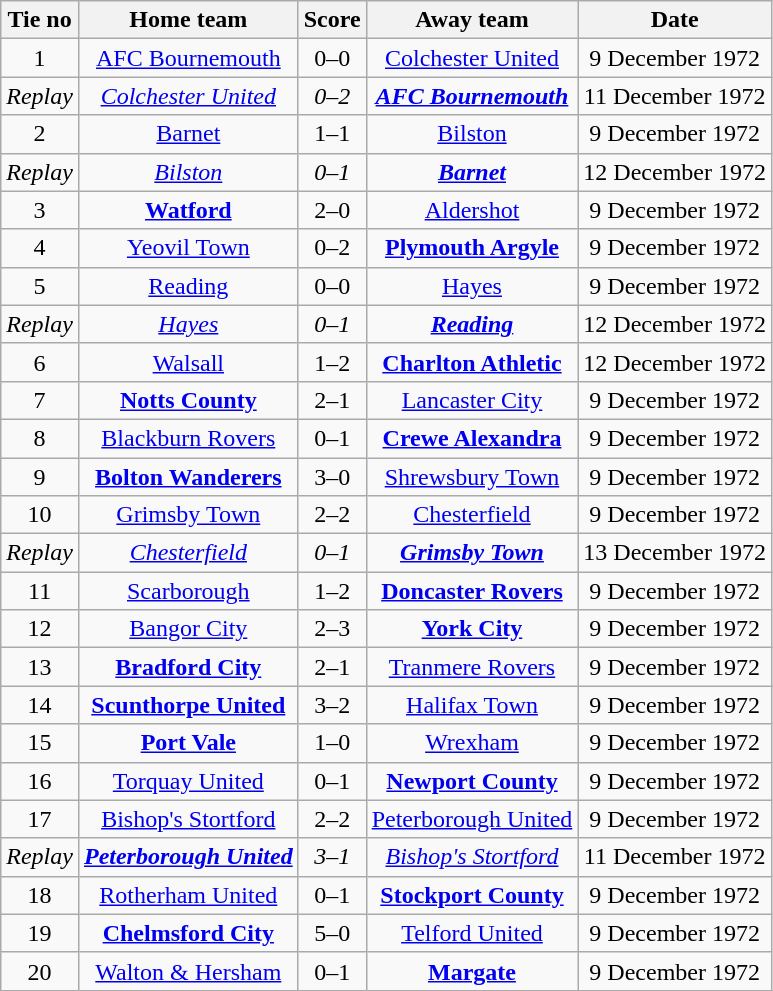<table class="wikitable" style="text-align: center">
<tr>
<th>Tie no</th>
<th>Home team</th>
<th>Score</th>
<th>Away team</th>
<th>Date</th>
</tr>
<tr>
<td>1</td>
<td><a href='#'>AFC Bournemouth</a></td>
<td>0–0</td>
<td><a href='#'>Colchester United</a></td>
<td>9 December 1972</td>
</tr>
<tr>
<td><em>Replay</em></td>
<td><em><a href='#'>Colchester United</a></em></td>
<td><em>0–2</em></td>
<td><strong><em><a href='#'>AFC Bournemouth</a></em></strong></td>
<td>11 December 1972</td>
</tr>
<tr>
<td>2</td>
<td><a href='#'>Barnet</a></td>
<td>1–1</td>
<td><a href='#'>Bilston</a></td>
<td>9 December 1972</td>
</tr>
<tr>
<td><em>Replay</em></td>
<td><em><a href='#'>Bilston</a></em></td>
<td><em>0–1</em></td>
<td><strong><em><a href='#'>Barnet</a></em></strong></td>
<td>12 December 1972</td>
</tr>
<tr>
<td>3</td>
<td><strong><a href='#'>Watford</a></strong></td>
<td>2–0</td>
<td><a href='#'>Aldershot</a></td>
<td>9 December 1972</td>
</tr>
<tr>
<td>4</td>
<td><a href='#'>Yeovil Town</a></td>
<td>0–2</td>
<td><strong><a href='#'>Plymouth Argyle</a></strong></td>
<td>9 December 1972</td>
</tr>
<tr>
<td>5</td>
<td><a href='#'>Reading</a></td>
<td>0–0</td>
<td><a href='#'>Hayes</a></td>
<td>9 December 1972</td>
</tr>
<tr>
<td><em>Replay</em></td>
<td><em><a href='#'>Hayes</a></em></td>
<td><em>0–1</em></td>
<td><strong><em><a href='#'>Reading</a></em></strong></td>
<td>12 December 1972</td>
</tr>
<tr>
<td>6</td>
<td><a href='#'>Walsall</a></td>
<td>1–2</td>
<td><strong><a href='#'>Charlton Athletic</a></strong></td>
<td>12 December 1972</td>
</tr>
<tr>
<td>7</td>
<td><strong><a href='#'>Notts County</a></strong></td>
<td>2–1</td>
<td><a href='#'>Lancaster City</a></td>
<td>9 December 1972</td>
</tr>
<tr>
<td>8</td>
<td><a href='#'>Blackburn Rovers</a></td>
<td>0–1</td>
<td><strong><a href='#'>Crewe Alexandra</a></strong></td>
<td>9 December 1972</td>
</tr>
<tr>
<td>9</td>
<td><strong><a href='#'>Bolton Wanderers</a></strong></td>
<td>3–0</td>
<td><a href='#'>Shrewsbury Town</a></td>
<td>9 December 1972</td>
</tr>
<tr>
<td>10</td>
<td><a href='#'>Grimsby Town</a></td>
<td>2–2</td>
<td><a href='#'>Chesterfield</a></td>
<td>9 December 1972</td>
</tr>
<tr>
<td><em>Replay</em></td>
<td><em><a href='#'>Chesterfield</a></em></td>
<td><em>0–1</em></td>
<td><strong><em><a href='#'>Grimsby Town</a></em></strong></td>
<td>13 December 1972</td>
</tr>
<tr>
<td>11</td>
<td><a href='#'>Scarborough</a></td>
<td>1–2</td>
<td><strong><a href='#'>Doncaster Rovers</a></strong></td>
<td>9 December 1972</td>
</tr>
<tr>
<td>12</td>
<td><a href='#'>Bangor City</a></td>
<td>2–3</td>
<td><strong><a href='#'>York City</a></strong></td>
<td>9 December 1972</td>
</tr>
<tr>
<td>13</td>
<td><strong><a href='#'>Bradford City</a></strong></td>
<td>2–1</td>
<td><a href='#'>Tranmere Rovers</a></td>
<td>9 December 1972</td>
</tr>
<tr>
<td>14</td>
<td><strong><a href='#'>Scunthorpe United</a></strong></td>
<td>3–2</td>
<td><a href='#'>Halifax Town</a></td>
<td>9 December 1972</td>
</tr>
<tr>
<td>15</td>
<td><strong><a href='#'>Port Vale</a></strong></td>
<td>1–0</td>
<td><a href='#'>Wrexham</a></td>
<td>9 December 1972</td>
</tr>
<tr>
<td>16</td>
<td><a href='#'>Torquay United</a></td>
<td>0–1</td>
<td><strong><a href='#'>Newport County</a></strong></td>
<td>9 December 1972</td>
</tr>
<tr>
<td>17</td>
<td><a href='#'>Bishop's Stortford</a></td>
<td>2–2</td>
<td><a href='#'>Peterborough United</a></td>
<td>9 December 1972</td>
</tr>
<tr>
<td><em>Replay</em></td>
<td><strong><em><a href='#'>Peterborough United</a></em></strong></td>
<td><em>3–1</em></td>
<td><em><a href='#'>Bishop's Stortford</a></em></td>
<td>11 December 1972</td>
</tr>
<tr>
<td>18</td>
<td><a href='#'>Rotherham United</a></td>
<td>0–1</td>
<td><strong><a href='#'>Stockport County</a></strong></td>
<td>9 December 1972</td>
</tr>
<tr>
<td>19</td>
<td><strong><a href='#'>Chelmsford City</a></strong></td>
<td>5–0</td>
<td><a href='#'>Telford United</a></td>
<td>9 December 1972</td>
</tr>
<tr>
<td>20</td>
<td><a href='#'>Walton & Hersham</a></td>
<td>0–1</td>
<td><strong><a href='#'>Margate</a></strong></td>
<td>9 December 1972</td>
</tr>
</table>
